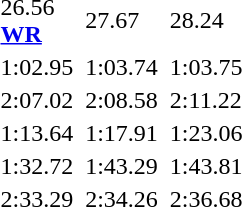<table>
<tr>
<td></td>
<td></td>
<td>26.56<br><strong><a href='#'>WR</a></strong></td>
<td></td>
<td>27.67</td>
<td></td>
<td>28.24</td>
</tr>
<tr>
<td></td>
<td></td>
<td>1:02.95</td>
<td></td>
<td>1:03.74</td>
<td></td>
<td>1:03.75</td>
</tr>
<tr>
<td></td>
<td></td>
<td>2:07.02</td>
<td></td>
<td>2:08.58</td>
<td></td>
<td>2:11.22</td>
</tr>
<tr>
<td></td>
<td></td>
<td>1:13.64</td>
<td></td>
<td>1:17.91</td>
<td></td>
<td>1:23.06</td>
</tr>
<tr>
<td></td>
<td></td>
<td>1:32.72</td>
<td></td>
<td>1:43.29</td>
<td></td>
<td>1:43.81</td>
</tr>
<tr>
<td></td>
<td></td>
<td>2:33.29</td>
<td></td>
<td>2:34.26</td>
<td></td>
<td>2:36.68</td>
</tr>
</table>
